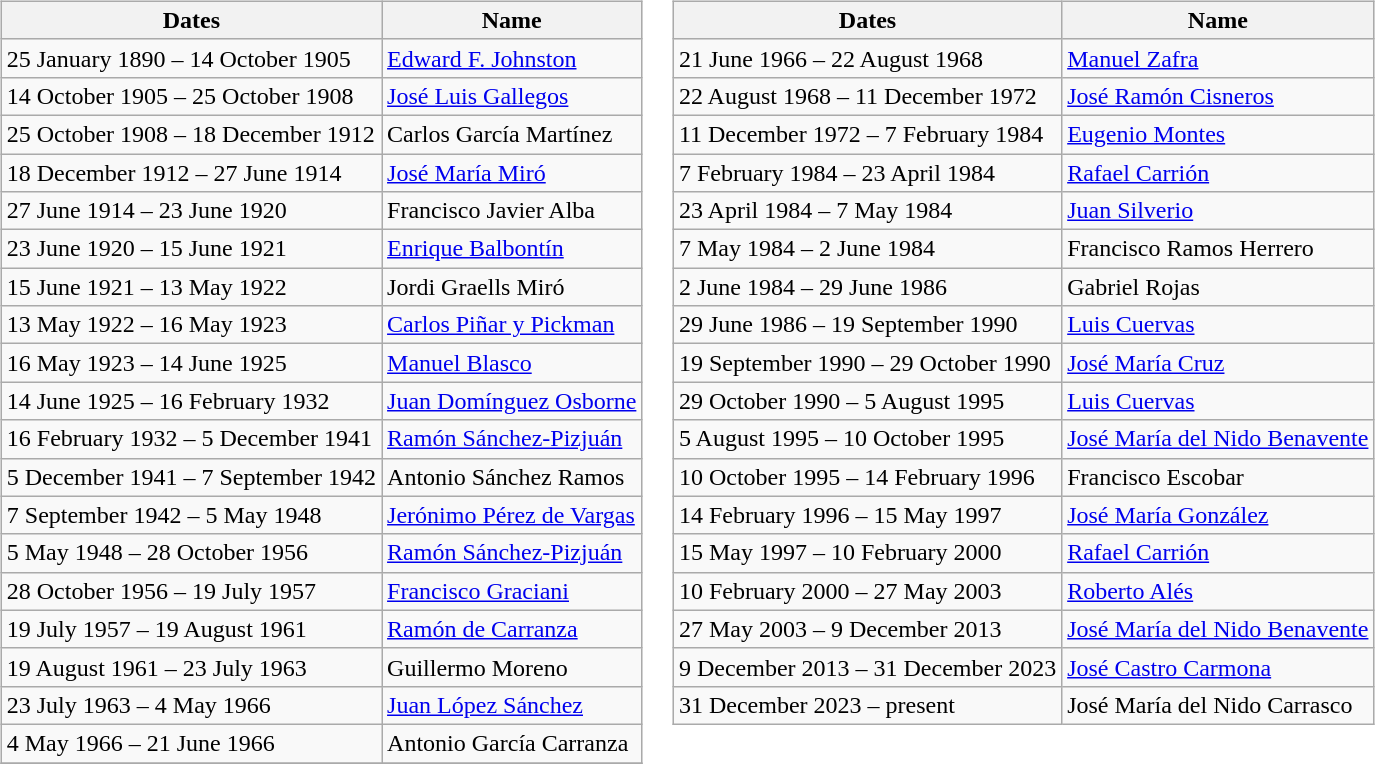<table>
<tr>
<td style="vertical-align:top;"><br><table class="wikitable">
<tr>
<th>Dates</th>
<th>Name</th>
</tr>
<tr>
<td>25 January 1890 – 14 October 1905</td>
<td> <a href='#'>Edward F. Johnston</a></td>
</tr>
<tr>
<td>14 October 1905 – 25 October 1908</td>
<td> <a href='#'>José Luis Gallegos</a></td>
</tr>
<tr>
<td>25 October 1908 – 18 December 1912</td>
<td> Carlos García Martínez</td>
</tr>
<tr>
<td>18 December 1912 – 27 June 1914</td>
<td> <a href='#'>José María Miró</a></td>
</tr>
<tr>
<td>27 June 1914 – 23 June 1920</td>
<td> Francisco Javier Alba</td>
</tr>
<tr>
<td>23 June 1920 – 15 June 1921</td>
<td> <a href='#'>Enrique Balbontín</a></td>
</tr>
<tr>
<td>15 June 1921 – 13 May 1922</td>
<td> Jordi Graells Miró</td>
</tr>
<tr>
<td>13 May 1922 – 16 May 1923</td>
<td> <a href='#'>Carlos Piñar y Pickman</a></td>
</tr>
<tr>
<td>16 May 1923 – 14 June 1925</td>
<td> <a href='#'>Manuel Blasco</a></td>
</tr>
<tr>
<td>14 June 1925 – 16 February 1932</td>
<td> <a href='#'>Juan Domínguez Osborne</a></td>
</tr>
<tr>
<td>16 February 1932 – 5 December 1941</td>
<td> <a href='#'>Ramón Sánchez-Pizjuán</a></td>
</tr>
<tr>
<td>5 December 1941 – 7 September 1942</td>
<td> Antonio Sánchez Ramos</td>
</tr>
<tr>
<td>7 September 1942 – 5 May 1948</td>
<td> <a href='#'>Jerónimo Pérez de Vargas</a></td>
</tr>
<tr>
<td>5 May 1948 – 28 October 1956</td>
<td> <a href='#'>Ramón Sánchez-Pizjuán</a></td>
</tr>
<tr>
<td>28 October 1956 – 19 July 1957</td>
<td> <a href='#'>Francisco Graciani</a></td>
</tr>
<tr>
<td>19 July 1957 – 19 August 1961</td>
<td> <a href='#'>Ramón de Carranza</a></td>
</tr>
<tr>
<td>19 August 1961 – 23 July 1963</td>
<td> Guillermo Moreno</td>
</tr>
<tr>
<td>23 July 1963 – 4 May 1966</td>
<td> <a href='#'>Juan López Sánchez</a></td>
</tr>
<tr>
<td>4 May 1966 – 21 June 1966</td>
<td> Antonio García Carranza</td>
</tr>
<tr>
</tr>
</table>
</td>
<td style="vertical-align:top;"><br><table class="wikitable">
<tr>
<th>Dates</th>
<th>Name</th>
</tr>
<tr>
<td>21 June 1966 – 22 August 1968</td>
<td> <a href='#'>Manuel Zafra</a></td>
</tr>
<tr>
<td>22 August 1968 – 11 December 1972</td>
<td> <a href='#'>José Ramón Cisneros</a></td>
</tr>
<tr>
<td>11 December 1972 – 7 February 1984</td>
<td> <a href='#'>Eugenio Montes</a></td>
</tr>
<tr>
<td>7 February 1984 – 23 April 1984</td>
<td> <a href='#'>Rafael Carrión</a></td>
</tr>
<tr>
<td>23 April 1984 – 7 May 1984</td>
<td> <a href='#'>Juan Silverio</a></td>
</tr>
<tr>
<td>7 May 1984 – 2 June 1984</td>
<td> Francisco Ramos Herrero</td>
</tr>
<tr>
<td>2 June 1984 – 29 June 1986</td>
<td> Gabriel Rojas</td>
</tr>
<tr>
<td>29 June 1986 – 19 September 1990</td>
<td> <a href='#'>Luis Cuervas</a></td>
</tr>
<tr>
<td>19 September 1990 – 29 October 1990</td>
<td> <a href='#'>José María Cruz</a></td>
</tr>
<tr>
<td>29 October 1990 – 5 August 1995</td>
<td> <a href='#'>Luis Cuervas</a></td>
</tr>
<tr>
<td>5 August 1995 – 10 October 1995</td>
<td> <a href='#'>José María del Nido Benavente</a></td>
</tr>
<tr>
<td>10 October 1995 – 14 February 1996</td>
<td> Francisco Escobar</td>
</tr>
<tr>
<td>14 February 1996 – 15 May 1997</td>
<td> <a href='#'>José María González</a></td>
</tr>
<tr>
<td>15 May 1997 – 10 February 2000</td>
<td> <a href='#'>Rafael Carrión</a></td>
</tr>
<tr>
<td>10 February 2000 – 27 May 2003</td>
<td> <a href='#'>Roberto Alés</a></td>
</tr>
<tr>
<td>27 May 2003 – 9 December 2013</td>
<td> <a href='#'>José María del Nido Benavente</a></td>
</tr>
<tr>
<td>9 December 2013 – 31 December 2023</td>
<td> <a href='#'>José Castro Carmona</a></td>
</tr>
<tr>
<td>31 December 2023 – present</td>
<td> José María del Nido Carrasco</td>
</tr>
</table>
</td>
</tr>
</table>
